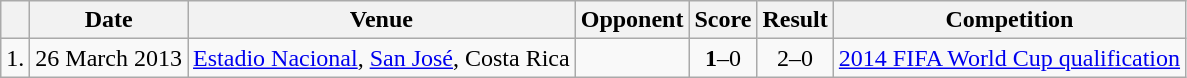<table class="wikitable">
<tr>
<th></th>
<th>Date</th>
<th>Venue</th>
<th>Opponent</th>
<th>Score</th>
<th>Result</th>
<th>Competition</th>
</tr>
<tr>
<td align="center">1.</td>
<td>26 March 2013</td>
<td><a href='#'>Estadio Nacional</a>, <a href='#'>San José</a>, Costa Rica</td>
<td></td>
<td align="center"><strong>1</strong>–0</td>
<td align="center">2–0</td>
<td><a href='#'>2014 FIFA World Cup qualification</a></td>
</tr>
</table>
